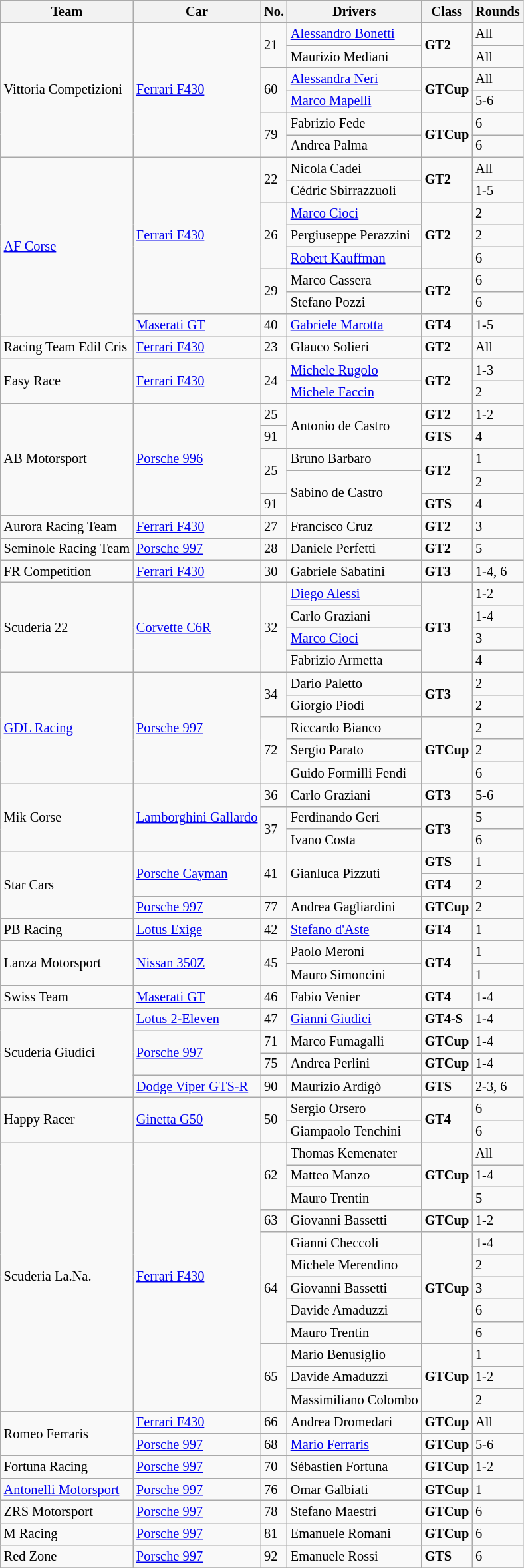<table class="wikitable" style="font-size: 85%">
<tr>
<th>Team</th>
<th>Car</th>
<th>No.</th>
<th>Drivers</th>
<th>Class</th>
<th>Rounds</th>
</tr>
<tr>
<td rowspan=6> Vittoria Competizioni</td>
<td rowspan=6><a href='#'>Ferrari F430</a></td>
<td rowspan=2>21</td>
<td> <a href='#'>Alessandro Bonetti</a></td>
<td rowspan=2><strong><span>GT2</span></strong></td>
<td>All</td>
</tr>
<tr>
<td> Maurizio Mediani</td>
<td>All</td>
</tr>
<tr>
<td rowspan=2>60</td>
<td> <a href='#'>Alessandra Neri</a></td>
<td rowspan=2><strong><span>GTCup</span></strong></td>
<td>All</td>
</tr>
<tr>
<td> <a href='#'>Marco Mapelli</a></td>
<td>5-6</td>
</tr>
<tr>
<td rowspan=2>79</td>
<td> Fabrizio Fede</td>
<td rowspan=2><strong><span>GTCup</span></strong></td>
<td>6</td>
</tr>
<tr>
<td> Andrea Palma</td>
<td>6</td>
</tr>
<tr>
<td rowspan=8> <a href='#'>AF Corse</a></td>
<td rowspan=7><a href='#'>Ferrari F430</a></td>
<td rowspan=2>22</td>
<td> Nicola Cadei</td>
<td rowspan=2><strong><span>GT2</span></strong></td>
<td>All</td>
</tr>
<tr>
<td> Cédric Sbirrazzuoli</td>
<td>1-5</td>
</tr>
<tr>
<td rowspan=3>26</td>
<td> <a href='#'>Marco Cioci</a></td>
<td rowspan=3><strong><span>GT2</span></strong></td>
<td>2</td>
</tr>
<tr>
<td> Pergiuseppe Perazzini</td>
<td>2</td>
</tr>
<tr>
<td> <a href='#'>Robert Kauffman</a></td>
<td>6</td>
</tr>
<tr>
<td rowspan=2>29</td>
<td> Marco Cassera</td>
<td rowspan=2><strong><span>GT2</span></strong></td>
<td>6</td>
</tr>
<tr>
<td> Stefano Pozzi</td>
<td>6</td>
</tr>
<tr>
<td><a href='#'>Maserati GT</a></td>
<td>40</td>
<td> <a href='#'>Gabriele Marotta</a></td>
<td><strong><span>GT4</span></strong></td>
<td>1-5</td>
</tr>
<tr>
<td> Racing Team Edil Cris</td>
<td><a href='#'>Ferrari F430</a></td>
<td>23</td>
<td> Glauco Solieri</td>
<td><strong><span>GT2</span></strong></td>
<td>All</td>
</tr>
<tr>
<td rowspan=2> Easy Race</td>
<td rowspan=2><a href='#'>Ferrari F430</a></td>
<td rowspan=2>24</td>
<td> <a href='#'>Michele Rugolo</a></td>
<td rowspan=2><strong><span>GT2</span></strong></td>
<td>1-3</td>
</tr>
<tr>
<td> <a href='#'>Michele Faccin</a></td>
<td>2</td>
</tr>
<tr>
<td rowspan=5> AB Motorsport</td>
<td rowspan=5><a href='#'>Porsche 996</a></td>
<td>25</td>
<td rowspan=2> Antonio de Castro</td>
<td><strong><span>GT2</span></strong></td>
<td>1-2</td>
</tr>
<tr>
<td>91</td>
<td><strong><span>GTS</span></strong></td>
<td>4</td>
</tr>
<tr>
<td rowspan=2>25</td>
<td> Bruno Barbaro</td>
<td rowspan=2><strong><span>GT2</span></strong></td>
<td>1</td>
</tr>
<tr>
<td rowspan=2> Sabino de Castro</td>
<td>2</td>
</tr>
<tr>
<td>91</td>
<td><strong><span>GTS</span></strong></td>
<td>4</td>
</tr>
<tr>
<td> Aurora Racing Team</td>
<td><a href='#'>Ferrari F430</a></td>
<td>27</td>
<td> Francisco Cruz</td>
<td><strong><span>GT2</span></strong></td>
<td>3</td>
</tr>
<tr>
<td> Seminole Racing Team</td>
<td><a href='#'>Porsche 997</a></td>
<td>28</td>
<td> Daniele Perfetti</td>
<td><strong><span>GT2</span></strong></td>
<td>5</td>
</tr>
<tr>
<td> FR Competition</td>
<td><a href='#'>Ferrari F430</a></td>
<td>30</td>
<td> Gabriele Sabatini</td>
<td><strong><span>GT3</span></strong></td>
<td>1-4, 6</td>
</tr>
<tr>
<td rowspan=4> Scuderia 22</td>
<td rowspan=4><a href='#'>Corvette C6R</a></td>
<td rowspan=4>32</td>
<td>  <a href='#'>Diego Alessi</a></td>
<td rowspan=4><strong><span>GT3</span></strong></td>
<td>1-2</td>
</tr>
<tr>
<td> Carlo Graziani</td>
<td>1-4</td>
</tr>
<tr>
<td> <a href='#'>Marco Cioci</a></td>
<td>3</td>
</tr>
<tr>
<td>  Fabrizio Armetta</td>
<td>4</td>
</tr>
<tr>
<td rowspan=5> <a href='#'>GDL Racing</a></td>
<td rowspan=5><a href='#'>Porsche 997</a></td>
<td rowspan=2>34</td>
<td>  Dario Paletto</td>
<td rowspan=2><strong><span>GT3</span></strong></td>
<td>2</td>
</tr>
<tr>
<td> Giorgio Piodi</td>
<td>2</td>
</tr>
<tr>
<td rowspan=3>72</td>
<td>  Riccardo Bianco</td>
<td rowspan=3><strong><span>GTCup</span></strong></td>
<td>2</td>
</tr>
<tr>
<td> Sergio Parato</td>
<td>2</td>
</tr>
<tr>
<td> Guido Formilli Fendi</td>
<td>6</td>
</tr>
<tr>
<td rowspan=3> Mik Corse</td>
<td rowspan=3><a href='#'>Lamborghini Gallardo</a></td>
<td>36</td>
<td> Carlo Graziani</td>
<td><strong><span>GT3</span></strong></td>
<td>5-6</td>
</tr>
<tr>
<td rowspan=2>37</td>
<td> Ferdinando Geri</td>
<td rowspan=2><strong><span>GT3</span></strong></td>
<td>5</td>
</tr>
<tr>
<td> Ivano Costa</td>
<td>6</td>
</tr>
<tr>
<td rowspan=3> Star Cars</td>
<td rowspan=2><a href='#'>Porsche Cayman</a></td>
<td rowspan=2>41</td>
<td rowspan=2> Gianluca Pizzuti</td>
<td><strong><span>GTS</span></strong></td>
<td>1</td>
</tr>
<tr>
<td><strong><span>GT4</span></strong></td>
<td>2</td>
</tr>
<tr>
<td><a href='#'>Porsche 997</a></td>
<td>77</td>
<td> Andrea Gagliardini</td>
<td><strong><span>GTCup</span></strong></td>
<td>2</td>
</tr>
<tr>
<td> PB Racing</td>
<td><a href='#'>Lotus Exige</a></td>
<td>42</td>
<td> <a href='#'>Stefano d'Aste</a></td>
<td><strong><span>GT4</span></strong></td>
<td>1</td>
</tr>
<tr>
<td rowspan=2> Lanza Motorsport</td>
<td rowspan=2><a href='#'>Nissan 350Z</a></td>
<td rowspan=2>45</td>
<td> Paolo Meroni</td>
<td rowspan=2><strong><span>GT4</span></strong></td>
<td>1</td>
</tr>
<tr>
<td> Mauro Simoncini</td>
<td>1</td>
</tr>
<tr>
<td> Swiss Team</td>
<td><a href='#'>Maserati GT</a></td>
<td>46</td>
<td> Fabio Venier</td>
<td><strong><span>GT4</span></strong></td>
<td>1-4</td>
</tr>
<tr>
<td rowspan=4> Scuderia Giudici</td>
<td><a href='#'>Lotus 2-Eleven</a></td>
<td>47</td>
<td> <a href='#'>Gianni Giudici</a></td>
<td><strong><span>GT4-S</span></strong></td>
<td>1-4</td>
</tr>
<tr>
<td rowspan=2><a href='#'>Porsche 997</a></td>
<td>71</td>
<td> Marco Fumagalli</td>
<td><strong><span>GTCup</span></strong></td>
<td>1-4</td>
</tr>
<tr>
<td>75</td>
<td> Andrea Perlini</td>
<td><strong><span>GTCup</span></strong></td>
<td>1-4</td>
</tr>
<tr>
<td><a href='#'>Dodge Viper GTS-R</a></td>
<td>90</td>
<td> Maurizio Ardigò</td>
<td><strong><span>GTS</span></strong></td>
<td>2-3, 6</td>
</tr>
<tr>
<td rowspan=2> Happy Racer</td>
<td rowspan=2><a href='#'>Ginetta G50</a></td>
<td rowspan=2>50</td>
<td> Sergio Orsero</td>
<td rowspan=2><strong><span>GT4</span></strong></td>
<td>6</td>
</tr>
<tr>
<td> Giampaolo Tenchini</td>
<td>6</td>
</tr>
<tr>
<td rowspan=12> Scuderia La.Na.</td>
<td rowspan=12><a href='#'>Ferrari F430</a></td>
<td rowspan=3>62</td>
<td> Thomas Kemenater</td>
<td rowspan=3><strong><span>GTCup</span></strong></td>
<td>All</td>
</tr>
<tr>
<td> Matteo Manzo</td>
<td>1-4</td>
</tr>
<tr>
<td> Mauro Trentin</td>
<td>5</td>
</tr>
<tr>
<td>63</td>
<td> Giovanni Bassetti</td>
<td><strong><span>GTCup</span></strong></td>
<td>1-2</td>
</tr>
<tr>
<td rowspan=5>64</td>
<td> Gianni Checcoli</td>
<td rowspan=5><strong><span>GTCup</span></strong></td>
<td>1-4</td>
</tr>
<tr>
<td> Michele Merendino</td>
<td>2</td>
</tr>
<tr>
<td> Giovanni Bassetti</td>
<td>3</td>
</tr>
<tr>
<td> Davide Amaduzzi</td>
<td>6</td>
</tr>
<tr>
<td> Mauro Trentin</td>
<td>6</td>
</tr>
<tr>
<td rowspan=3>65</td>
<td> Mario Benusiglio</td>
<td rowspan=3><strong><span>GTCup</span></strong></td>
<td>1</td>
</tr>
<tr>
<td> Davide Amaduzzi</td>
<td>1-2</td>
</tr>
<tr>
<td> Massimiliano Colombo</td>
<td>2</td>
</tr>
<tr>
<td rowspan=2> Romeo Ferraris</td>
<td><a href='#'>Ferrari F430</a></td>
<td>66</td>
<td> Andrea Dromedari</td>
<td><strong><span>GTCup</span></strong></td>
<td>All</td>
</tr>
<tr>
<td><a href='#'>Porsche 997</a></td>
<td>68</td>
<td> <a href='#'>Mario Ferraris</a></td>
<td><strong><span>GTCup</span></strong></td>
<td>5-6</td>
</tr>
<tr>
<td> Fortuna Racing</td>
<td><a href='#'>Porsche 997</a></td>
<td>70</td>
<td> Sébastien Fortuna</td>
<td><strong><span>GTCup</span></strong></td>
<td>1-2</td>
</tr>
<tr>
<td> <a href='#'>Antonelli Motorsport</a></td>
<td><a href='#'>Porsche 997</a></td>
<td>76</td>
<td> Omar Galbiati</td>
<td><strong><span>GTCup</span></strong></td>
<td>1</td>
</tr>
<tr>
<td> ZRS Motorsport</td>
<td><a href='#'>Porsche 997</a></td>
<td>78</td>
<td> Stefano Maestri</td>
<td><strong><span>GTCup</span></strong></td>
<td>6</td>
</tr>
<tr>
<td> M Racing</td>
<td><a href='#'>Porsche 997</a></td>
<td>81</td>
<td> Emanuele Romani</td>
<td><strong><span>GTCup</span></strong></td>
<td>6</td>
</tr>
<tr>
<td> Red Zone</td>
<td><a href='#'>Porsche 997</a></td>
<td>92</td>
<td> Emanuele Rossi</td>
<td><strong><span>GTS</span></strong></td>
<td>6</td>
</tr>
<tr>
</tr>
</table>
